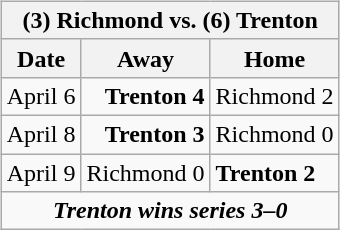<table cellspacing="10">
<tr>
<td valign="top"><br><table class="wikitable">
<tr>
<th bgcolor="#DDDDDD" colspan="4">(3) Richmond vs. (6) Trenton</th>
</tr>
<tr>
<th>Date</th>
<th>Away</th>
<th>Home</th>
</tr>
<tr>
<td>April 6</td>
<td align="right"><strong>Trenton 4</strong></td>
<td>Richmond 2</td>
</tr>
<tr>
<td>April 8</td>
<td align="right"><strong>Trenton 3</strong></td>
<td>Richmond 0</td>
</tr>
<tr>
<td>April 9</td>
<td align="right">Richmond 0</td>
<td><strong>Trenton 2</strong></td>
</tr>
<tr align="center">
<td colspan="4"><strong><em>Trenton wins series 3–0</em></strong></td>
</tr>
</table>
</td>
</tr>
</table>
